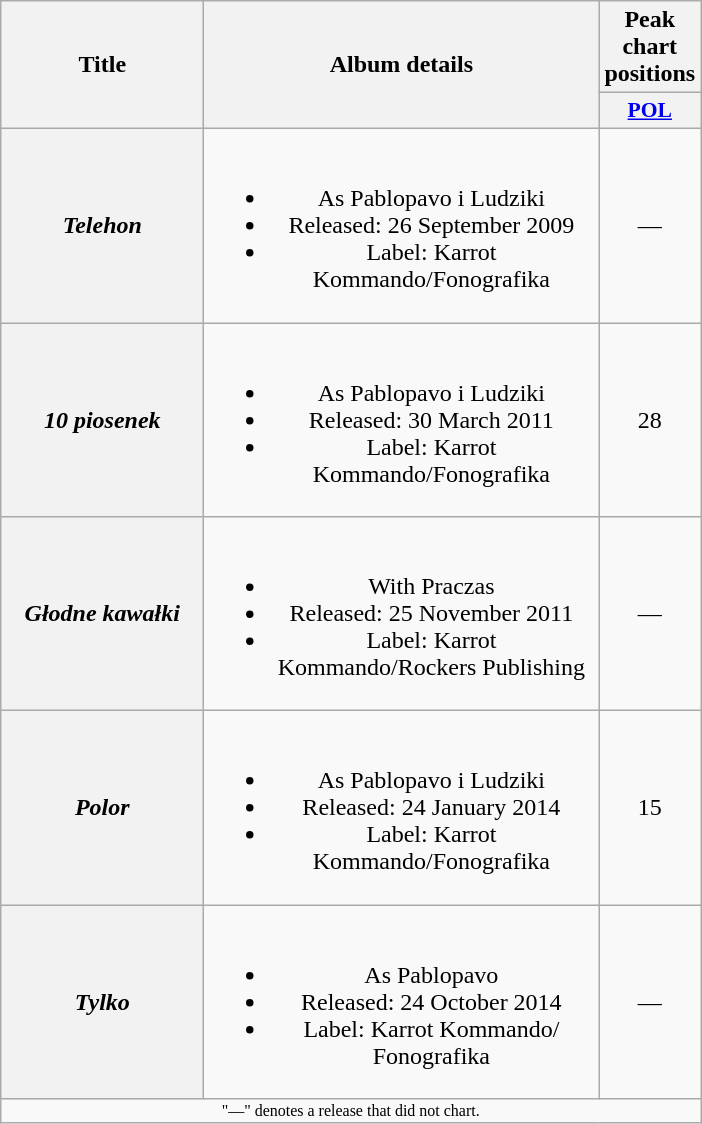<table class="wikitable plainrowheaders" style="text-align:center;" border="1">
<tr>
<th scope="col" rowspan="2" style="width:8em;">Title</th>
<th scope="col" rowspan="2" style="width:16em;">Album details</th>
<th scope="col" colspan="1">Peak chart positions</th>
</tr>
<tr>
<th scope="col" style="width:3.5em;font-size:90%;"><a href='#'>POL</a></th>
</tr>
<tr>
<th scope="row"><em>Telehon</em></th>
<td><br><ul><li>As Pablopavo i Ludziki</li><li>Released: 26 September 2009</li><li>Label: Karrot Kommando/Fonografika</li></ul></td>
<td align="center">—</td>
</tr>
<tr>
<th scope="row"><em>10 piosenek</em></th>
<td><br><ul><li>As Pablopavo i Ludziki</li><li>Released: 30 March 2011</li><li>Label: Karrot Kommando/Fonografika</li></ul></td>
<td align="center">28</td>
</tr>
<tr>
<th scope="row"><em>Głodne kawałki</em></th>
<td><br><ul><li>With Praczas</li><li>Released: 25 November 2011</li><li>Label: Karrot Kommando/Rockers Publishing</li></ul></td>
<td align="center">—</td>
</tr>
<tr>
<th scope="row"><em>Polor</em></th>
<td><br><ul><li>As Pablopavo i Ludziki</li><li>Released: 24 January 2014</li><li>Label: Karrot Kommando/Fonografika</li></ul></td>
<td align="center">15</td>
</tr>
<tr>
<th scope="row"><em>Tylko</em></th>
<td><br><ul><li>As Pablopavo</li><li>Released: 24 October 2014</li><li>Label: Karrot Kommando/ Fonografika</li></ul></td>
<td align="center">—</td>
</tr>
<tr>
<td colspan=3 align="center" style=font-size:8pt;>"—" denotes a release that did not chart.</td>
</tr>
</table>
